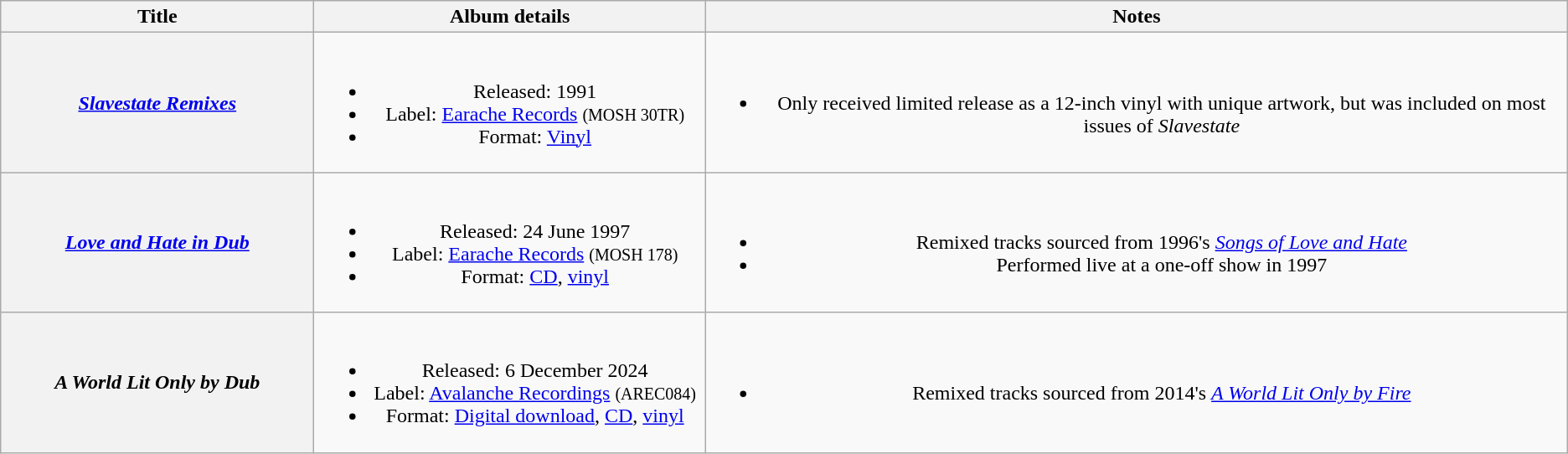<table class="wikitable plainrowheaders" style="text-align:center;">
<tr>
<th scope="col" width="20%">Title</th>
<th scope="col" width="25%">Album details</th>
<th scope="col" width="55%">Notes</th>
</tr>
<tr>
<th scope="row"><em><a href='#'>Slavestate Remixes</a></em></th>
<td><br><ul><li>Released: 1991</li><li>Label: <a href='#'>Earache Records</a> <small>(MOSH 30TR)</small></li><li>Format: <a href='#'>Vinyl</a></li></ul></td>
<td><br><ul><li>Only received limited release as a 12-inch vinyl with unique artwork, but was included on most issues of <em>Slavestate</em></li></ul></td>
</tr>
<tr>
<th scope="row"><em><a href='#'>Love and Hate in Dub</a></em></th>
<td><br><ul><li>Released: 24 June 1997</li><li>Label: <a href='#'>Earache Records</a> <small>(MOSH 178)</small></li><li>Format: <a href='#'>CD</a>, <a href='#'>vinyl</a></li></ul></td>
<td><br><ul><li>Remixed tracks sourced from 1996's <em><a href='#'>Songs of Love and Hate</a></em></li><li>Performed live at a one-off show in 1997</li></ul></td>
</tr>
<tr>
<th scope="row"><em>A World Lit Only by Dub</em></th>
<td><br><ul><li>Released: 6 December 2024</li><li>Label: <a href='#'>Avalanche Recordings</a> <small>(AREC084)</small></li><li>Format: <a href='#'>Digital download</a>, <a href='#'>CD</a>, <a href='#'>vinyl</a></li></ul></td>
<td><br><ul><li>Remixed tracks sourced from 2014's <em><a href='#'>A World Lit Only by Fire</a></em></li></ul></td>
</tr>
</table>
